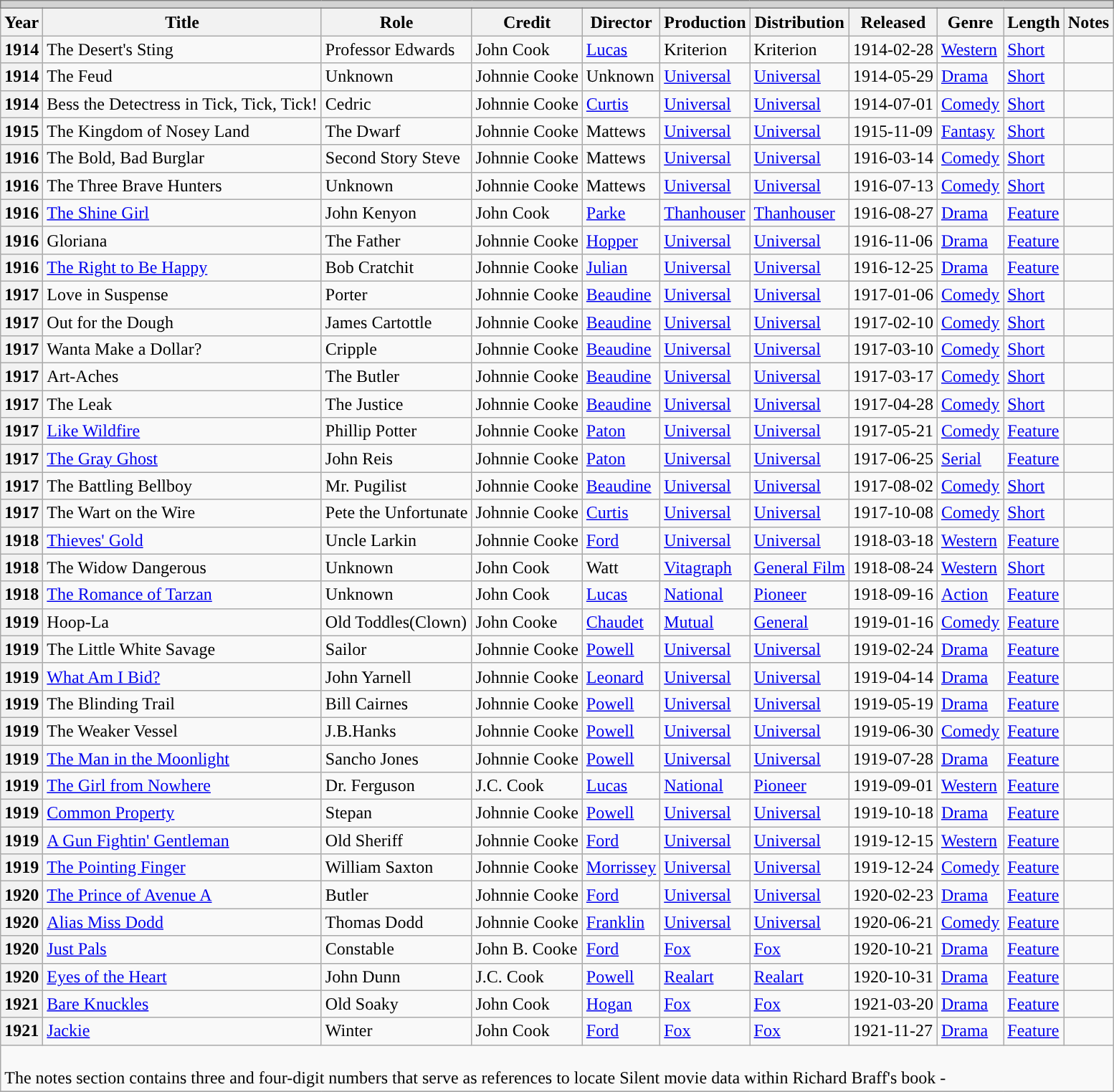<table class="wikitable sortable">
<tr>
<th colspan="18" style="border:1px solid #808080;background:lightgrey;"></th>
</tr>
<tr>
<th>Year</th>
<th class="unsortable">Title</th>
<th class="unsortable">Role</th>
<th class="unsortable">Credit</th>
<th>Director</th>
<th>Production</th>
<th>Distribution</th>
<th>Released</th>
<th>Genre</th>
<th>Length</th>
<th class="unsortable">Notes</th>
</tr>
<tr>
<th>1914</th>
<td>The Desert's Sting</td>
<td>Professor Edwards</td>
<td>John Cook</td>
<td><a href='#'>Lucas</a></td>
<td>Kriterion</td>
<td>Kriterion</td>
<td>1914-02-28</td>
<td><a href='#'>Western</a></td>
<td><a href='#'>Short</a></td>
<td></td>
</tr>
<tr>
<th>1914</th>
<td>The Feud</td>
<td>Unknown</td>
<td>Johnnie Cooke</td>
<td>Unknown</td>
<td><a href='#'>Universal</a></td>
<td><a href='#'>Universal</a></td>
<td>1914-05-29</td>
<td><a href='#'>Drama</a></td>
<td><a href='#'>Short</a></td>
<td></td>
</tr>
<tr>
<th>1914</th>
<td>Bess the Detectress in Tick, Tick, Tick!</td>
<td>Cedric</td>
<td>Johnnie Cooke</td>
<td><a href='#'>Curtis</a></td>
<td><a href='#'>Universal</a></td>
<td><a href='#'>Universal</a></td>
<td>1914-07-01</td>
<td><a href='#'>Comedy</a></td>
<td><a href='#'>Short</a></td>
<td></td>
</tr>
<tr>
<th>1915</th>
<td>The Kingdom of Nosey Land</td>
<td>The Dwarf</td>
<td>Johnnie Cooke</td>
<td>Mattews</td>
<td><a href='#'>Universal</a></td>
<td><a href='#'>Universal</a></td>
<td>1915-11-09</td>
<td><a href='#'>Fantasy</a></td>
<td><a href='#'>Short</a></td>
<td></td>
</tr>
<tr>
<th>1916</th>
<td>The Bold, Bad Burglar</td>
<td>Second Story Steve</td>
<td>Johnnie Cooke</td>
<td>Mattews</td>
<td><a href='#'>Universal</a></td>
<td><a href='#'>Universal</a></td>
<td>1916-03-14</td>
<td><a href='#'>Comedy</a></td>
<td><a href='#'>Short</a></td>
<td></td>
</tr>
<tr>
<th>1916</th>
<td>The Three Brave Hunters</td>
<td>Unknown</td>
<td>Johnnie Cooke</td>
<td>Mattews</td>
<td><a href='#'>Universal</a></td>
<td><a href='#'>Universal</a></td>
<td>1916-07-13</td>
<td><a href='#'>Comedy</a></td>
<td><a href='#'>Short</a></td>
<td></td>
</tr>
<tr>
<th>1916</th>
<td><a href='#'>The Shine Girl</a></td>
<td>John Kenyon</td>
<td>John Cook</td>
<td><a href='#'>Parke</a></td>
<td><a href='#'>Thanhouser</a></td>
<td><a href='#'>Thanhouser</a></td>
<td>1916-08-27</td>
<td><a href='#'>Drama</a></td>
<td><a href='#'>Feature</a></td>
<td></td>
</tr>
<tr>
<th>1916</th>
<td>Gloriana</td>
<td>The Father</td>
<td>Johnnie Cooke</td>
<td><a href='#'>Hopper</a></td>
<td><a href='#'>Universal</a></td>
<td><a href='#'>Universal</a></td>
<td>1916-11-06</td>
<td><a href='#'>Drama</a></td>
<td><a href='#'>Feature</a></td>
<td></td>
</tr>
<tr>
<th>1916</th>
<td><a href='#'>The Right to Be Happy</a></td>
<td>Bob Cratchit</td>
<td>Johnnie Cooke</td>
<td><a href='#'>Julian</a></td>
<td><a href='#'>Universal</a></td>
<td><a href='#'>Universal</a></td>
<td>1916-12-25</td>
<td><a href='#'>Drama</a></td>
<td><a href='#'>Feature</a></td>
<td></td>
</tr>
<tr>
<th>1917</th>
<td>Love in Suspense</td>
<td>Porter</td>
<td>Johnnie Cooke</td>
<td><a href='#'>Beaudine</a></td>
<td><a href='#'>Universal</a></td>
<td><a href='#'>Universal</a></td>
<td>1917-01-06</td>
<td><a href='#'>Comedy</a></td>
<td><a href='#'>Short</a></td>
<td></td>
</tr>
<tr>
<th>1917</th>
<td>Out for the Dough</td>
<td>James Cartottle</td>
<td>Johnnie Cooke</td>
<td><a href='#'>Beaudine</a></td>
<td><a href='#'>Universal</a></td>
<td><a href='#'>Universal</a></td>
<td>1917-02-10</td>
<td><a href='#'>Comedy</a></td>
<td><a href='#'>Short</a></td>
<td></td>
</tr>
<tr>
<th>1917</th>
<td>Wanta Make a Dollar?</td>
<td>Cripple</td>
<td>Johnnie Cooke</td>
<td><a href='#'>Beaudine</a></td>
<td><a href='#'>Universal</a></td>
<td><a href='#'>Universal</a></td>
<td>1917-03-10</td>
<td><a href='#'>Comedy</a></td>
<td><a href='#'>Short</a></td>
<td></td>
</tr>
<tr>
<th>1917</th>
<td>Art-Aches</td>
<td>The Butler</td>
<td>Johnnie Cooke</td>
<td><a href='#'>Beaudine</a></td>
<td><a href='#'>Universal</a></td>
<td><a href='#'>Universal</a></td>
<td>1917-03-17</td>
<td><a href='#'>Comedy</a></td>
<td><a href='#'>Short</a></td>
<td></td>
</tr>
<tr>
<th>1917</th>
<td>The Leak</td>
<td>The Justice</td>
<td>Johnnie Cooke</td>
<td><a href='#'>Beaudine</a></td>
<td><a href='#'>Universal</a></td>
<td><a href='#'>Universal</a></td>
<td>1917-04-28</td>
<td><a href='#'>Comedy</a></td>
<td><a href='#'>Short</a></td>
<td></td>
</tr>
<tr>
<th>1917</th>
<td><a href='#'>Like Wildfire</a></td>
<td>Phillip Potter</td>
<td>Johnnie Cooke</td>
<td><a href='#'>Paton</a></td>
<td><a href='#'>Universal</a></td>
<td><a href='#'>Universal</a></td>
<td>1917-05-21</td>
<td><a href='#'>Comedy</a></td>
<td><a href='#'>Feature</a></td>
<td></td>
</tr>
<tr>
<th>1917</th>
<td><a href='#'>The Gray Ghost</a></td>
<td>John Reis</td>
<td>Johnnie Cooke</td>
<td><a href='#'>Paton</a></td>
<td><a href='#'>Universal</a></td>
<td><a href='#'>Universal</a></td>
<td>1917-06-25</td>
<td><a href='#'>Serial</a></td>
<td><a href='#'>Feature</a></td>
<td></td>
</tr>
<tr>
<th>1917</th>
<td>The Battling Bellboy</td>
<td>Mr. Pugilist</td>
<td>Johnnie Cooke</td>
<td><a href='#'>Beaudine</a></td>
<td><a href='#'>Universal</a></td>
<td><a href='#'>Universal</a></td>
<td>1917-08-02</td>
<td><a href='#'>Comedy</a></td>
<td><a href='#'>Short</a></td>
<td></td>
</tr>
<tr>
<th>1917</th>
<td>The Wart on the Wire</td>
<td>Pete the Unfortunate</td>
<td>Johnnie Cooke</td>
<td><a href='#'>Curtis</a></td>
<td><a href='#'>Universal</a></td>
<td><a href='#'>Universal</a></td>
<td>1917-10-08</td>
<td><a href='#'>Comedy</a></td>
<td><a href='#'>Short</a></td>
<td></td>
</tr>
<tr>
<th>1918</th>
<td><a href='#'>Thieves' Gold</a></td>
<td>Uncle Larkin</td>
<td>Johnnie Cooke</td>
<td><a href='#'>Ford</a></td>
<td><a href='#'>Universal</a></td>
<td><a href='#'>Universal</a></td>
<td>1918-03-18</td>
<td><a href='#'>Western</a></td>
<td><a href='#'>Feature</a></td>
<td></td>
</tr>
<tr>
<th>1918</th>
<td>The Widow Dangerous</td>
<td>Unknown</td>
<td>John Cook</td>
<td>Watt</td>
<td><a href='#'>Vitagraph</a></td>
<td><a href='#'>General Film</a></td>
<td>1918-08-24</td>
<td><a href='#'>Western</a></td>
<td><a href='#'>Short</a></td>
<td></td>
</tr>
<tr>
<th>1918</th>
<td><a href='#'>The Romance of Tarzan</a></td>
<td>Unknown</td>
<td>John Cook</td>
<td><a href='#'>Lucas</a></td>
<td><a href='#'>National</a></td>
<td><a href='#'>Pioneer</a></td>
<td>1918-09-16</td>
<td><a href='#'>Action</a></td>
<td><a href='#'>Feature</a></td>
<td></td>
</tr>
<tr>
<th>1919</th>
<td>Hoop-La</td>
<td>Old Toddles(Clown)</td>
<td>John Cooke</td>
<td><a href='#'>Chaudet</a></td>
<td><a href='#'>Mutual</a></td>
<td><a href='#'>General</a></td>
<td>1919-01-16</td>
<td><a href='#'>Comedy</a></td>
<td><a href='#'>Feature</a></td>
<td></td>
</tr>
<tr>
<th>1919</th>
<td>The Little White Savage</td>
<td>Sailor</td>
<td>Johnnie Cooke</td>
<td><a href='#'>Powell</a></td>
<td><a href='#'>Universal</a></td>
<td><a href='#'>Universal</a></td>
<td>1919-02-24</td>
<td><a href='#'>Drama</a></td>
<td><a href='#'>Feature</a></td>
<td></td>
</tr>
<tr>
<th>1919</th>
<td><a href='#'>What Am I Bid?</a></td>
<td>John Yarnell</td>
<td>Johnnie Cooke</td>
<td><a href='#'>Leonard</a></td>
<td><a href='#'>Universal</a></td>
<td><a href='#'>Universal</a></td>
<td>1919-04-14</td>
<td><a href='#'>Drama</a></td>
<td><a href='#'>Feature</a></td>
<td></td>
</tr>
<tr>
<th>1919</th>
<td>The Blinding Trail</td>
<td>Bill Cairnes</td>
<td>Johnnie Cooke</td>
<td><a href='#'>Powell</a></td>
<td><a href='#'>Universal</a></td>
<td><a href='#'>Universal</a></td>
<td>1919-05-19</td>
<td><a href='#'>Drama</a></td>
<td><a href='#'>Feature</a></td>
<td></td>
</tr>
<tr>
<th>1919</th>
<td>The Weaker Vessel</td>
<td>J.B.Hanks</td>
<td>Johnnie Cooke</td>
<td><a href='#'>Powell</a></td>
<td><a href='#'>Universal</a></td>
<td><a href='#'>Universal</a></td>
<td>1919-06-30</td>
<td><a href='#'>Comedy</a></td>
<td><a href='#'>Feature</a></td>
<td></td>
</tr>
<tr>
<th>1919</th>
<td><a href='#'>The Man in the Moonlight</a></td>
<td>Sancho Jones</td>
<td>Johnnie Cooke</td>
<td><a href='#'>Powell</a></td>
<td><a href='#'>Universal</a></td>
<td><a href='#'>Universal</a></td>
<td>1919-07-28</td>
<td><a href='#'>Drama</a></td>
<td><a href='#'>Feature</a></td>
<td></td>
</tr>
<tr>
<th>1919</th>
<td><a href='#'>The Girl from Nowhere</a></td>
<td>Dr. Ferguson</td>
<td>J.C. Cook</td>
<td><a href='#'>Lucas</a></td>
<td><a href='#'>National</a></td>
<td><a href='#'>Pioneer</a></td>
<td>1919-09-01</td>
<td><a href='#'>Western</a></td>
<td><a href='#'>Feature</a></td>
<td></td>
</tr>
<tr>
<th>1919</th>
<td><a href='#'>Common Property</a></td>
<td>Stepan</td>
<td>Johnnie Cooke</td>
<td><a href='#'>Powell</a></td>
<td><a href='#'>Universal</a></td>
<td><a href='#'>Universal</a></td>
<td>1919-10-18</td>
<td><a href='#'>Drama</a></td>
<td><a href='#'>Feature</a></td>
<td></td>
</tr>
<tr>
<th>1919</th>
<td><a href='#'>A Gun Fightin' Gentleman</a></td>
<td>Old Sheriff</td>
<td>Johnnie Cooke</td>
<td><a href='#'>Ford</a></td>
<td><a href='#'>Universal</a></td>
<td><a href='#'>Universal</a></td>
<td>1919-12-15</td>
<td><a href='#'>Western</a></td>
<td><a href='#'>Feature</a></td>
<td></td>
</tr>
<tr>
<th>1919</th>
<td><a href='#'>The Pointing Finger</a></td>
<td>William Saxton</td>
<td>Johnnie Cooke</td>
<td><a href='#'>Morrissey</a></td>
<td><a href='#'>Universal</a></td>
<td><a href='#'>Universal</a></td>
<td>1919-12-24</td>
<td><a href='#'>Comedy</a></td>
<td><a href='#'>Feature</a></td>
<td></td>
</tr>
<tr>
<th>1920</th>
<td><a href='#'>The Prince of Avenue A</a></td>
<td>Butler</td>
<td>Johnnie Cooke</td>
<td><a href='#'>Ford</a></td>
<td><a href='#'>Universal</a></td>
<td><a href='#'>Universal</a></td>
<td>1920-02-23</td>
<td><a href='#'>Drama</a></td>
<td><a href='#'>Feature</a></td>
<td></td>
</tr>
<tr>
<th>1920</th>
<td><a href='#'>Alias Miss Dodd</a></td>
<td>Thomas Dodd</td>
<td>Johnnie Cooke</td>
<td><a href='#'>Franklin</a></td>
<td><a href='#'>Universal</a></td>
<td><a href='#'>Universal</a></td>
<td>1920-06-21</td>
<td><a href='#'>Comedy</a></td>
<td><a href='#'>Feature</a></td>
<td></td>
</tr>
<tr>
<th>1920</th>
<td><a href='#'>Just Pals</a></td>
<td>Constable</td>
<td>John B. Cooke</td>
<td><a href='#'>Ford</a></td>
<td><a href='#'>Fox</a></td>
<td><a href='#'>Fox</a></td>
<td>1920-10-21</td>
<td><a href='#'>Drama</a></td>
<td><a href='#'>Feature</a></td>
<td></td>
</tr>
<tr>
<th>1920</th>
<td><a href='#'>Eyes of the Heart</a></td>
<td>John Dunn</td>
<td>J.C. Cook</td>
<td><a href='#'>Powell</a></td>
<td><a href='#'>Realart</a></td>
<td><a href='#'>Realart</a></td>
<td>1920-10-31</td>
<td><a href='#'>Drama</a></td>
<td><a href='#'>Feature</a></td>
<td></td>
</tr>
<tr>
<th>1921</th>
<td><a href='#'>Bare Knuckles</a></td>
<td>Old Soaky</td>
<td>John Cook</td>
<td><a href='#'>Hogan</a></td>
<td><a href='#'>Fox</a></td>
<td><a href='#'>Fox</a></td>
<td>1921-03-20</td>
<td><a href='#'>Drama</a></td>
<td><a href='#'>Feature</a></td>
<td></td>
</tr>
<tr>
<th>1921</th>
<td><a href='#'>Jackie</a></td>
<td>Winter</td>
<td>John Cook</td>
<td><a href='#'>Ford</a></td>
<td><a href='#'>Fox</a></td>
<td><a href='#'>Fox</a></td>
<td>1921-11-27</td>
<td><a href='#'>Drama</a></td>
<td><a href='#'>Feature</a></td>
<td></td>
</tr>
<tr>
<td colspan="11"><br>The notes section contains three and four-digit numbers that serve as references to locate Silent movie data within Richard Braff's book - </td>
</tr>
<tr>
</tr>
</table>
